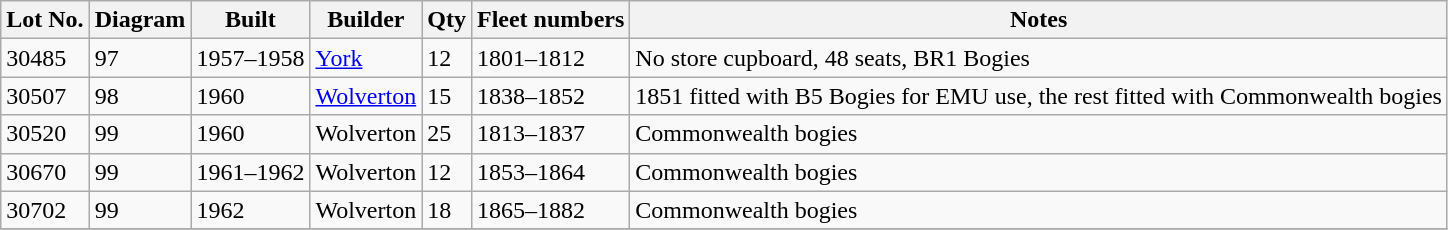<table class="wikitable">
<tr>
<th>Lot No.</th>
<th>Diagram</th>
<th>Built</th>
<th>Builder</th>
<th>Qty</th>
<th>Fleet numbers</th>
<th>Notes</th>
</tr>
<tr>
<td>30485</td>
<td>97</td>
<td>1957–1958</td>
<td><a href='#'>York</a></td>
<td>12</td>
<td>1801–1812</td>
<td>No store cupboard, 48 seats, BR1 Bogies</td>
</tr>
<tr>
<td>30507</td>
<td>98</td>
<td>1960</td>
<td><a href='#'>Wolverton</a></td>
<td>15</td>
<td>1838–1852</td>
<td>1851 fitted with B5 Bogies for EMU use, the rest fitted with Commonwealth bogies</td>
</tr>
<tr>
<td>30520</td>
<td>99</td>
<td>1960</td>
<td>Wolverton</td>
<td>25</td>
<td>1813–1837</td>
<td>Commonwealth bogies</td>
</tr>
<tr>
<td>30670</td>
<td>99</td>
<td>1961–1962</td>
<td>Wolverton</td>
<td>12</td>
<td>1853–1864</td>
<td>Commonwealth bogies</td>
</tr>
<tr>
<td>30702</td>
<td>99</td>
<td>1962</td>
<td>Wolverton</td>
<td>18</td>
<td>1865–1882</td>
<td>Commonwealth bogies</td>
</tr>
<tr>
</tr>
</table>
